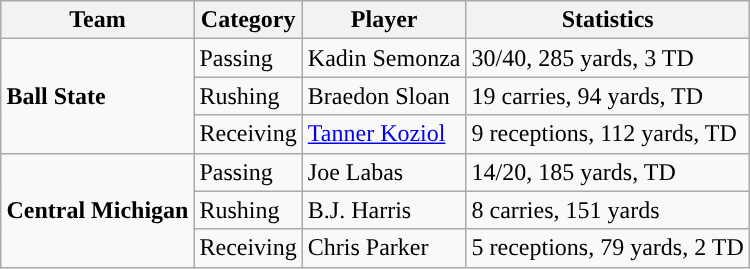<table class="wikitable" style="float: right;">
<tr>
<th>Team</th>
<th>Category</th>
<th>Player</th>
<th>Statistics</th>
</tr>
<tr>
<td rowspan=3><strong>Ball State</strong></td>
<td>Passing</td>
<td>Kadin Semonza</td>
<td>30/40, 285 yards, 3 TD</td>
</tr>
<tr>
<td>Rushing</td>
<td>Braedon Sloan</td>
<td>19 carries, 94 yards, TD</td>
</tr>
<tr>
<td>Receiving</td>
<td><a href='#'>Tanner Koziol</a></td>
<td>9 receptions, 112 yards, TD</td>
</tr>
<tr>
<td rowspan=3><strong>Central Michigan</strong></td>
<td>Passing</td>
<td>Joe Labas</td>
<td>14/20, 185 yards, TD</td>
</tr>
<tr>
<td>Rushing</td>
<td>B.J. Harris</td>
<td>8 carries, 151 yards</td>
</tr>
<tr>
<td>Receiving</td>
<td>Chris Parker</td>
<td>5 receptions, 79 yards, 2 TD</td>
</tr>
</table>
